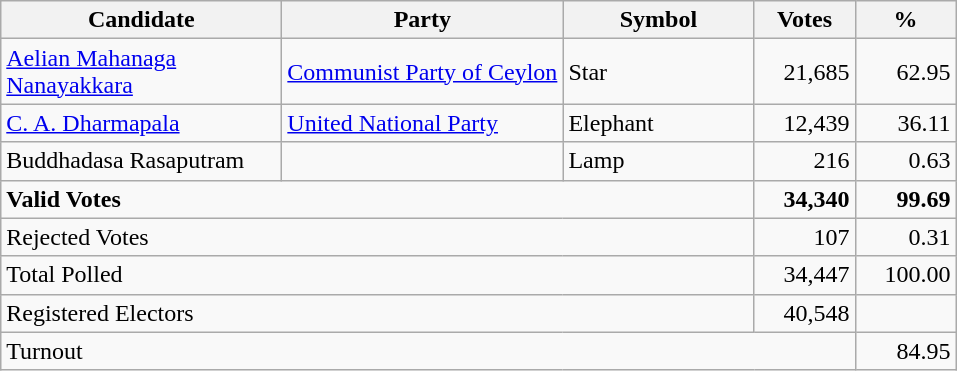<table class="wikitable" border="1" style="text-align:right;">
<tr>
<th align=left width="180">Candidate</th>
<th align=left width="180">Party</th>
<th align=left width="120">Symbol</th>
<th align=left width="60">Votes</th>
<th align=left width="60">%</th>
</tr>
<tr>
<td align=left><a href='#'>Aelian Mahanaga Nanayakkara</a></td>
<td align=left><a href='#'>Communist Party of Ceylon</a></td>
<td align=left>Star</td>
<td>21,685</td>
<td>62.95</td>
</tr>
<tr>
<td align=left><a href='#'>C. A. Dharmapala</a></td>
<td align=left><a href='#'>United National Party</a></td>
<td align=left>Elephant</td>
<td>12,439</td>
<td>36.11</td>
</tr>
<tr>
<td align=left>Buddhadasa Rasaputram</td>
<td></td>
<td align=left>Lamp</td>
<td>216</td>
<td>0.63</td>
</tr>
<tr>
<td align=left colspan=3><strong>Valid Votes</strong></td>
<td><strong>34,340</strong></td>
<td><strong>99.69</strong></td>
</tr>
<tr>
<td align=left colspan=3>Rejected Votes</td>
<td>107</td>
<td>0.31</td>
</tr>
<tr>
<td align=left colspan=3>Total Polled</td>
<td>34,447</td>
<td>100.00</td>
</tr>
<tr>
<td align=left colspan=3>Registered Electors</td>
<td>40,548</td>
<td></td>
</tr>
<tr>
<td align=left colspan=4>Turnout</td>
<td>84.95</td>
</tr>
</table>
